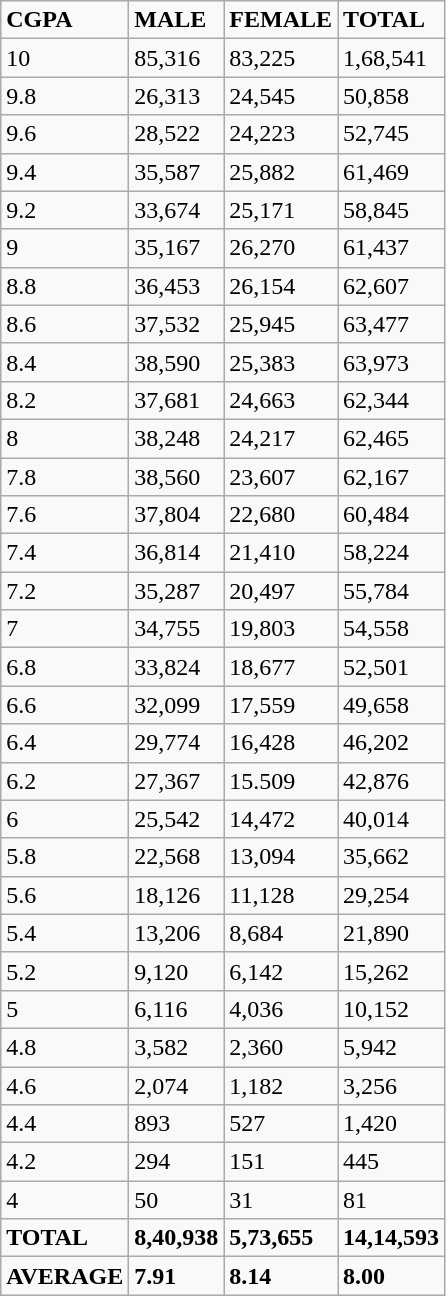<table class="wikitable">
<tr>
<td><strong>CGPA</strong></td>
<td><strong>MALE</strong></td>
<td><strong>FEMALE</strong></td>
<td><strong>TOTAL</strong></td>
</tr>
<tr>
<td>10</td>
<td>85,316</td>
<td>83,225</td>
<td>1,68,541</td>
</tr>
<tr>
<td>9.8</td>
<td>26,313</td>
<td>24,545</td>
<td>50,858</td>
</tr>
<tr>
<td>9.6</td>
<td>28,522</td>
<td>24,223</td>
<td>52,745</td>
</tr>
<tr>
<td>9.4</td>
<td>35,587</td>
<td>25,882</td>
<td>61,469</td>
</tr>
<tr>
<td>9.2</td>
<td>33,674</td>
<td>25,171</td>
<td>58,845</td>
</tr>
<tr>
<td>9</td>
<td>35,167</td>
<td>26,270</td>
<td>61,437</td>
</tr>
<tr>
<td>8.8</td>
<td>36,453</td>
<td>26,154</td>
<td>62,607</td>
</tr>
<tr>
<td>8.6</td>
<td>37,532</td>
<td>25,945</td>
<td>63,477</td>
</tr>
<tr>
<td>8.4</td>
<td>38,590</td>
<td>25,383</td>
<td>63,973</td>
</tr>
<tr>
<td>8.2</td>
<td>37,681</td>
<td>24,663</td>
<td>62,344</td>
</tr>
<tr>
<td>8</td>
<td>38,248</td>
<td>24,217</td>
<td>62,465</td>
</tr>
<tr>
<td>7.8</td>
<td>38,560</td>
<td>23,607</td>
<td>62,167</td>
</tr>
<tr>
<td>7.6</td>
<td>37,804</td>
<td>22,680</td>
<td>60,484</td>
</tr>
<tr>
<td>7.4</td>
<td>36,814</td>
<td>21,410</td>
<td>58,224</td>
</tr>
<tr>
<td>7.2</td>
<td>35,287</td>
<td>20,497</td>
<td>55,784</td>
</tr>
<tr>
<td>7</td>
<td>34,755</td>
<td>19,803</td>
<td>54,558</td>
</tr>
<tr>
<td>6.8</td>
<td>33,824</td>
<td>18,677</td>
<td>52,501</td>
</tr>
<tr>
<td>6.6</td>
<td>32,099</td>
<td>17,559</td>
<td>49,658</td>
</tr>
<tr>
<td>6.4</td>
<td>29,774</td>
<td>16,428</td>
<td>46,202</td>
</tr>
<tr>
<td>6.2</td>
<td>27,367</td>
<td>15.509</td>
<td>42,876</td>
</tr>
<tr>
<td>6</td>
<td>25,542</td>
<td>14,472</td>
<td>40,014</td>
</tr>
<tr>
<td>5.8</td>
<td>22,568</td>
<td>13,094</td>
<td>35,662</td>
</tr>
<tr>
<td>5.6</td>
<td>18,126</td>
<td>11,128</td>
<td>29,254</td>
</tr>
<tr>
<td>5.4</td>
<td>13,206</td>
<td>8,684</td>
<td>21,890</td>
</tr>
<tr>
<td>5.2</td>
<td>9,120</td>
<td>6,142</td>
<td>15,262</td>
</tr>
<tr>
<td>5</td>
<td>6,116</td>
<td>4,036</td>
<td>10,152</td>
</tr>
<tr>
<td>4.8</td>
<td>3,582</td>
<td>2,360</td>
<td>5,942</td>
</tr>
<tr>
<td>4.6</td>
<td>2,074</td>
<td>1,182</td>
<td>3,256</td>
</tr>
<tr>
<td>4.4</td>
<td>893</td>
<td>527</td>
<td>1,420</td>
</tr>
<tr>
<td>4.2</td>
<td>294</td>
<td>151</td>
<td>445</td>
</tr>
<tr>
<td>4</td>
<td>50</td>
<td>31</td>
<td>81</td>
</tr>
<tr>
<td><strong>TOTAL</strong></td>
<td><strong>8,40,938</strong></td>
<td><strong>5,73,655</strong></td>
<td><strong>14,14,593</strong></td>
</tr>
<tr>
<td><strong>AVERAGE</strong></td>
<td><strong>7.91</strong></td>
<td><strong>8.14</strong></td>
<td><strong>8.00</strong></td>
</tr>
</table>
